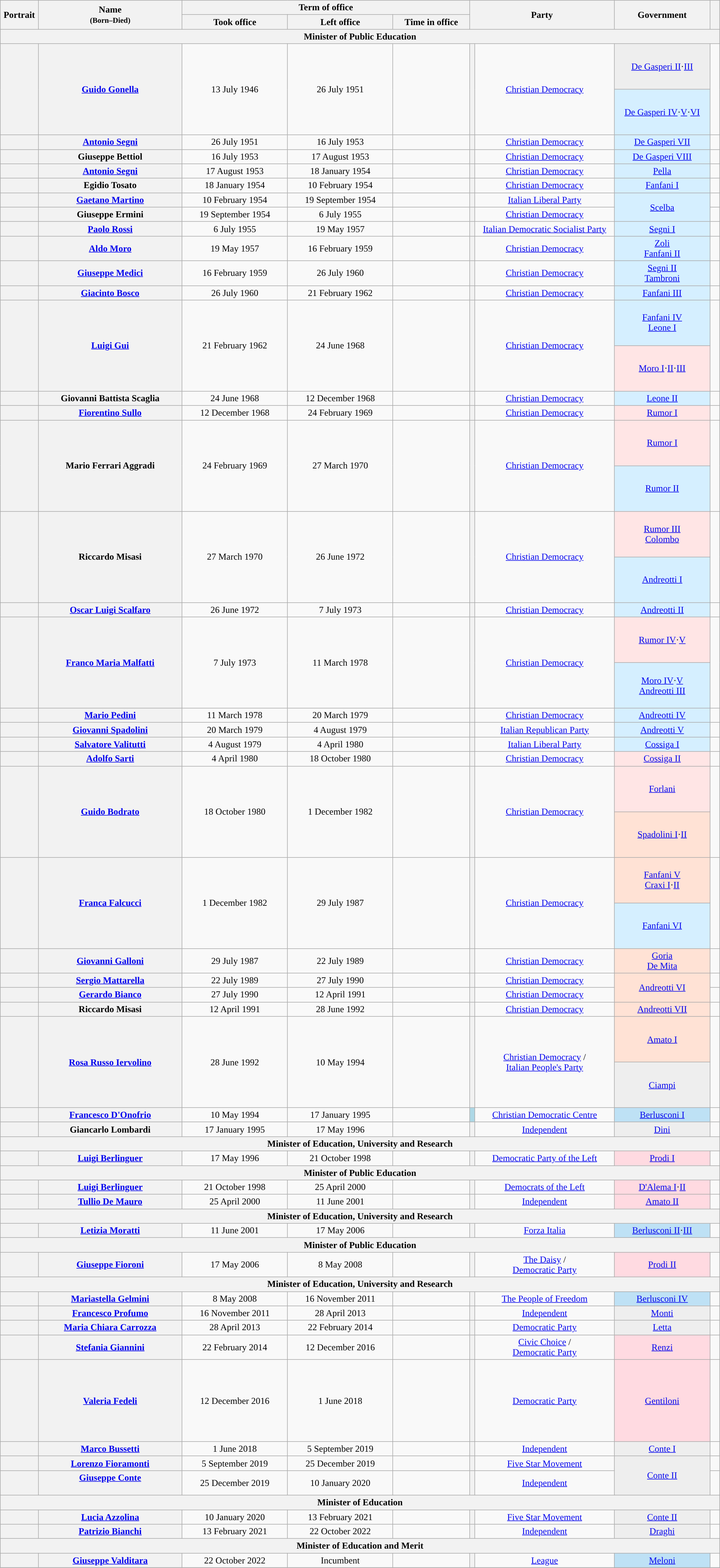<table class="wikitable" style="text-align:center; style="width=100%">
<tr>
<th width=1% rowspan=2>Portrait</th>
<th width=15% rowspan=2>Name<br><small>(Born–Died)</small></th>
<th width=30% colspan=3>Term of office</th>
<th width=15% rowspan=2 colspan=2>Party</th>
<th width=10% rowspan=2>Government</th>
<th width=1% rowspan=2></th>
</tr>
<tr style="text-align:center;">
<th width=11%>Took office</th>
<th width=11%>Left office</th>
<th width=8%>Time in office</th>
</tr>
<tr>
<th colspan=10>Minister of Public Education</th>
</tr>
<tr style="height:5em;">
<th rowspan=2></th>
<th scope="row" style="font-weight:normal" rowspan=2><strong><a href='#'>Guido Gonella</a></strong><br></th>
<td rowspan=2>13 July 1946</td>
<td rowspan=2>26 July 1951</td>
<td rowspan=2></td>
<th rowspan=2 style="background:"></th>
<td rowspan=2><a href='#'>Christian Democracy</a></td>
<td bgcolor=#EEEEEE><a href='#'>De Gasperi II</a>·<a href='#'>III</a></td>
<td rowspan=2></td>
</tr>
<tr style="height:5em;">
<td bgcolor=#D5EFFF><a href='#'>De Gasperi IV</a>·<a href='#'>V</a>·<a href='#'>VI</a></td>
</tr>
<tr>
<th></th>
<th scope="row" style="font-weight:normal"><strong><a href='#'>Antonio Segni</a></strong><br></th>
<td>26 July 1951</td>
<td>16 July 1953</td>
<td></td>
<th style="background:"></th>
<td><a href='#'>Christian Democracy</a></td>
<td bgcolor=#D5EFFF><a href='#'>De Gasperi VII</a></td>
<td></td>
</tr>
<tr>
<th></th>
<th scope="row" style="font-weight:normal"><strong>Giuseppe Bettiol</strong><br></th>
<td>16 July 1953</td>
<td>17 August 1953</td>
<td></td>
<th style="background:"></th>
<td><a href='#'>Christian Democracy</a></td>
<td bgcolor=#D5EFFF><a href='#'>De Gasperi VIII</a></td>
<td></td>
</tr>
<tr>
<th></th>
<th scope="row" style="font-weight:normal"><strong><a href='#'>Antonio Segni</a></strong><br></th>
<td>17 August 1953</td>
<td>18 January 1954</td>
<td></td>
<th style="background:"></th>
<td><a href='#'>Christian Democracy</a></td>
<td bgcolor=#D5EFFF><a href='#'>Pella</a></td>
<td></td>
</tr>
<tr>
<th></th>
<th scope="row" style="font-weight:normal"><strong>Egidio Tosato</strong><br></th>
<td>18 January 1954</td>
<td>10 February 1954</td>
<td></td>
<th style="background:"></th>
<td><a href='#'>Christian Democracy</a></td>
<td bgcolor=#D5EFFF><a href='#'>Fanfani I</a></td>
<td></td>
</tr>
<tr>
<th></th>
<th scope="row" style="font-weight:normal"><strong><a href='#'>Gaetano Martino</a></strong><br></th>
<td>10 February 1954</td>
<td>19 September 1954</td>
<td></td>
<th style="background:"></th>
<td><a href='#'>Italian Liberal Party</a></td>
<td rowspan=2 bgcolor=#D5EFFF><a href='#'>Scelba</a></td>
<td></td>
</tr>
<tr>
<th></th>
<th scope="row" style="font-weight:normal"><strong>Giuseppe Ermini</strong><br></th>
<td>19 September 1954</td>
<td>6 July 1955</td>
<td></td>
<th style="background:"></th>
<td><a href='#'>Christian Democracy</a></td>
<td></td>
</tr>
<tr>
<th></th>
<th scope="row" style="font-weight:normal"><strong><a href='#'>Paolo Rossi</a></strong><br></th>
<td>6 July 1955</td>
<td>19 May 1957</td>
<td></td>
<th style="background:"></th>
<td><a href='#'>Italian Democratic Socialist Party</a></td>
<td bgcolor=#D5EFFF><a href='#'>Segni I</a></td>
<td></td>
</tr>
<tr>
<th></th>
<th scope="row" style="font-weight:normal"><strong><a href='#'>Aldo Moro</a></strong><br></th>
<td>19 May 1957</td>
<td>16 February 1959</td>
<td></td>
<th style="background:"></th>
<td><a href='#'>Christian Democracy</a></td>
<td bgcolor=#D5EFFF><a href='#'>Zoli</a><br><a href='#'>Fanfani II</a></td>
<td></td>
</tr>
<tr>
<th></th>
<th scope="row" style="font-weight:normal"><strong><a href='#'>Giuseppe Medici</a></strong><br></th>
<td>16 February 1959</td>
<td>26 July 1960</td>
<td></td>
<th style="background:"></th>
<td><a href='#'>Christian Democracy</a></td>
<td bgcolor=#D5EFFF><a href='#'>Segni II</a><br><a href='#'>Tambroni</a></td>
<td></td>
</tr>
<tr>
<th></th>
<th scope="row" style="font-weight:normal"><strong><a href='#'>Giacinto Bosco</a></strong><br></th>
<td>26 July 1960</td>
<td>21 February 1962</td>
<td></td>
<th style="background:"></th>
<td><a href='#'>Christian Democracy</a></td>
<td bgcolor=#D5EFFF><a href='#'>Fanfani III</a></td>
<td></td>
</tr>
<tr style="height:5em;">
<th rowspan=2></th>
<th scope="row" style="font-weight:normal" rowspan=2><strong><a href='#'>Luigi Gui</a></strong><br></th>
<td rowspan=2>21 February 1962</td>
<td rowspan=2>24 June 1968</td>
<td rowspan=2></td>
<th rowspan=2 style="background:"></th>
<td rowspan=2><a href='#'>Christian Democracy</a></td>
<td bgcolor=#D5EFFF><a href='#'>Fanfani IV</a><br><a href='#'>Leone I</a></td>
<td rowspan=2></td>
</tr>
<tr style="height:5em;">
<td bgcolor=#FFE5E5><a href='#'>Moro I</a>·<a href='#'>II</a>·<a href='#'>III</a></td>
</tr>
<tr>
<th></th>
<th scope="row" style="font-weight:normal"><strong>Giovanni Battista Scaglia</strong><br></th>
<td>24 June 1968</td>
<td>12 December 1968</td>
<td></td>
<th style="background:"></th>
<td><a href='#'>Christian Democracy</a></td>
<td bgcolor=#D5EFFF><a href='#'>Leone II</a></td>
<td></td>
</tr>
<tr>
<th></th>
<th scope="row" style="font-weight:normal"><strong><a href='#'>Fiorentino Sullo</a></strong><br></th>
<td>12 December 1968</td>
<td>24 February 1969</td>
<td></td>
<th style="background:"></th>
<td><a href='#'>Christian Democracy</a></td>
<td bgcolor=#FFE5E5><a href='#'>Rumor I</a></td>
<td></td>
</tr>
<tr style="height:5em;">
<th rowspan=2></th>
<th scope="row" style="font-weight:normal" rowspan=2><strong>Mario Ferrari Aggradi</strong><br></th>
<td rowspan=2>24 February 1969</td>
<td rowspan=2>27 March 1970</td>
<td rowspan=2></td>
<th rowspan=2 style="background:"></th>
<td rowspan=2><a href='#'>Christian Democracy</a></td>
<td bgcolor=#FFE5E5><a href='#'>Rumor I</a></td>
<td rowspan=2></td>
</tr>
<tr style="height:5em;">
<td bgcolor=#D5EFFF><a href='#'>Rumor II</a></td>
</tr>
<tr style="height:5em;">
<th rowspan=2></th>
<th scope="row" style="font-weight:normal" rowspan=2><strong>Riccardo Misasi</strong><br></th>
<td rowspan=2>27 March 1970</td>
<td rowspan=2>26 June 1972</td>
<td rowspan=2></td>
<th rowspan=2 style="background:"></th>
<td rowspan=2><a href='#'>Christian Democracy</a></td>
<td bgcolor=#FFE5E5><a href='#'>Rumor III</a><br><a href='#'>Colombo</a></td>
<td rowspan=2></td>
</tr>
<tr style="height:5em;">
<td bgcolor=#D5EFFF><a href='#'>Andreotti I</a></td>
</tr>
<tr>
<th></th>
<th scope="row" style="font-weight:normal"><strong><a href='#'>Oscar Luigi Scalfaro</a></strong><br></th>
<td>26 June 1972</td>
<td>7 July 1973</td>
<td></td>
<th style="background:"></th>
<td><a href='#'>Christian Democracy</a></td>
<td bgcolor=#D5EFFF><a href='#'>Andreotti II</a></td>
<td></td>
</tr>
<tr style="height:5em;">
<th rowspan=2></th>
<th scope="row" style="font-weight:normal" rowspan=2><strong><a href='#'>Franco Maria Malfatti</a></strong><br></th>
<td rowspan=2>7 July 1973</td>
<td rowspan=2>11 March 1978</td>
<td rowspan=2></td>
<th rowspan=2 style="background:"></th>
<td rowspan=2><a href='#'>Christian Democracy</a></td>
<td bgcolor=#FFE5E5><a href='#'>Rumor IV</a>·<a href='#'>V</a></td>
<td rowspan=2></td>
</tr>
<tr style="height:5em;">
<td bgcolor=#D5EFFF><a href='#'>Moro IV</a>·<a href='#'>V</a><br><a href='#'>Andreotti III</a></td>
</tr>
<tr>
<th></th>
<th scope="row" style="font-weight:normal"><strong><a href='#'>Mario Pedini</a></strong><br></th>
<td>11 March 1978</td>
<td>20 March 1979</td>
<td></td>
<th style="background:"></th>
<td><a href='#'>Christian Democracy</a></td>
<td bgcolor=#D5EFFF><a href='#'>Andreotti IV</a></td>
<td></td>
</tr>
<tr>
<th></th>
<th scope="row" style="font-weight:normal"><strong><a href='#'>Giovanni Spadolini</a></strong><br></th>
<td>20 March 1979</td>
<td>4 August 1979</td>
<td></td>
<th style="background:"></th>
<td><a href='#'>Italian Republican Party</a></td>
<td bgcolor=#D5EFFF><a href='#'>Andreotti V</a></td>
<td></td>
</tr>
<tr>
<th></th>
<th scope="row" style="font-weight:normal"><strong><a href='#'>Salvatore Valitutti</a></strong><br></th>
<td>4 August 1979</td>
<td>4 April 1980</td>
<td></td>
<th style="background:"></th>
<td><a href='#'>Italian Liberal Party</a></td>
<td bgcolor=#D5EFFF><a href='#'>Cossiga I</a></td>
<td></td>
</tr>
<tr>
<th></th>
<th scope="row" style="font-weight:normal"><strong><a href='#'>Adolfo Sarti</a></strong><br></th>
<td>4 April 1980</td>
<td>18 October 1980</td>
<td></td>
<th style="background:"></th>
<td><a href='#'>Christian Democracy</a></td>
<td bgcolor=#FFE5E5><a href='#'>Cossiga II</a></td>
<td></td>
</tr>
<tr style="height:5em;">
<th rowspan=2></th>
<th scope="row" style="font-weight:normal" rowspan=2><strong><a href='#'>Guido Bodrato</a></strong><br></th>
<td rowspan=2>18 October 1980</td>
<td rowspan=2>1 December 1982</td>
<td rowspan=2></td>
<th rowspan=2 style="background:"></th>
<td rowspan=2><a href='#'>Christian Democracy</a></td>
<td bgcolor=#FFE5E5><a href='#'>Forlani</a></td>
<td rowspan=2></td>
</tr>
<tr style="height:5em;">
<td bgcolor=#FFE2D5><a href='#'>Spadolini I</a>·<a href='#'>II</a></td>
</tr>
<tr style="height:5em;">
<th rowspan=2></th>
<th scope="row" style="font-weight:normal" rowspan=2><strong><a href='#'>Franca Falcucci</a></strong><br></th>
<td rowspan=2>1 December 1982</td>
<td rowspan=2>29 July 1987</td>
<td rowspan=2></td>
<th rowspan=2 style="background:"></th>
<td rowspan=2><a href='#'>Christian Democracy</a></td>
<td bgcolor=#FFE2D5><a href='#'>Fanfani V</a><br><a href='#'>Craxi I</a>·<a href='#'>II</a></td>
</tr>
<tr style="height:5em;">
<td bgcolor=#D5EFFF><a href='#'>Fanfani VI</a></td>
</tr>
<tr>
<th></th>
<th scope="row" style="font-weight:normal"><strong><a href='#'>Giovanni Galloni</a></strong><br></th>
<td>29 July 1987</td>
<td>22 July 1989</td>
<td></td>
<th style="background:"></th>
<td><a href='#'>Christian Democracy</a></td>
<td bgcolor=#FFE2D5><a href='#'>Goria</a><br><a href='#'>De Mita</a></td>
<td></td>
</tr>
<tr>
<th></th>
<th scope="row" style="font-weight:normal"><strong><a href='#'>Sergio Mattarella</a></strong><br></th>
<td>22 July 1989</td>
<td>27 July 1990</td>
<td></td>
<th style="background:"></th>
<td><a href='#'>Christian Democracy</a></td>
<td rowspan=2 bgcolor=#FFE2D5><a href='#'>Andreotti VI</a></td>
<td></td>
</tr>
<tr>
<th></th>
<th scope="row" style="font-weight:normal"><strong><a href='#'>Gerardo Bianco</a></strong><br></th>
<td>27 July 1990</td>
<td>12 April 1991</td>
<td></td>
<th style="background:"></th>
<td><a href='#'>Christian Democracy</a></td>
<td></td>
</tr>
<tr>
<th></th>
<th scope="row" style="font-weight:normal"><strong>Riccardo Misasi</strong><br></th>
<td>12 April 1991</td>
<td>28 June 1992</td>
<td></td>
<th style="background:"></th>
<td><a href='#'>Christian Democracy</a></td>
<td bgcolor=#FFE2D5><a href='#'>Andreotti VII</a></td>
<td></td>
</tr>
<tr style="height:5em;">
<th rowspan=2></th>
<th scope="row" style="font-weight:normal" rowspan=2><strong><a href='#'>Rosa Russo Iervolino</a></strong><br></th>
<td rowspan=2>28 June 1992</td>
<td rowspan=2>10 May 1994</td>
<td rowspan=2></td>
<th rowspan=2 style="background:"></th>
<td rowspan=2><a href='#'>Christian Democracy</a> /<br><a href='#'>Italian People's Party</a></td>
<td bgcolor=#FFE2D5><a href='#'>Amato I</a></td>
<td rowspan=2></td>
</tr>
<tr style="height:5em;">
<td bgcolor=#EEEEEE><a href='#'>Ciampi</a></td>
</tr>
<tr>
<th></th>
<th scope="row" style="font-weight:normal"><strong><a href='#'>Francesco D'Onofrio</a></strong><br></th>
<td>10 May 1994</td>
<td>17 January 1995</td>
<td></td>
<th style="background:lightblue;"></th>
<td><a href='#'>Christian Democratic Centre</a></td>
<td bgcolor=#BEE1F5><a href='#'>Berlusconi I</a></td>
<td></td>
</tr>
<tr>
<th></th>
<th scope="row" style="font-weight:normal"><strong>Giancarlo Lombardi</strong><br></th>
<td>17 January 1995</td>
<td>17 May 1996</td>
<td></td>
<th style="background:"></th>
<td><a href='#'>Independent</a></td>
<td bgcolor=#EEEEEE><a href='#'>Dini</a></td>
<td></td>
</tr>
<tr>
<th colspan=9>Minister of Education, University and Research</th>
</tr>
<tr>
<th></th>
<th scope="row" style="font-weight:normal"><strong><a href='#'>Luigi Berlinguer</a></strong><br></th>
<td>17 May 1996</td>
<td>21 October 1998</td>
<td></td>
<th style="background:"></th>
<td><a href='#'>Democratic Party of the Left</a></td>
<td bgcolor=#FFDAE1><a href='#'>Prodi I</a></td>
<td></td>
</tr>
<tr>
<th colspan=9>Minister of Public Education</th>
</tr>
<tr>
<th></th>
<th scope="row" style="font-weight:normal"><strong><a href='#'>Luigi Berlinguer</a></strong><br></th>
<td>21 October 1998</td>
<td>25 April 2000</td>
<td></td>
<th style="background:"></th>
<td><a href='#'>Democrats of the Left</a></td>
<td bgcolor=#FFDAE1><a href='#'>D'Alema I</a>·<a href='#'>II</a></td>
<td></td>
</tr>
<tr>
<th></th>
<th scope="row" style="font-weight:normal"><strong><a href='#'>Tullio De Mauro</a></strong><br></th>
<td>25 April 2000</td>
<td>11 June 2001</td>
<td></td>
<th style="background:"></th>
<td><a href='#'>Independent</a></td>
<td bgcolor=#FFDAE1><a href='#'>Amato II</a></td>
<td></td>
</tr>
<tr>
<th colspan=9>Minister of Education, University and Research</th>
</tr>
<tr>
<th></th>
<th scope="row" style="font-weight:normal"><strong><a href='#'>Letizia Moratti</a></strong><br></th>
<td>11 June 2001</td>
<td>17 May 2006</td>
<td></td>
<th style="background:"></th>
<td><a href='#'>Forza Italia</a></td>
<td bgcolor=#BEE1F5><a href='#'>Berlusconi II</a>·<a href='#'>III</a></td>
<td></td>
</tr>
<tr>
<th colspan=9>Minister of Public Education</th>
</tr>
<tr>
<th></th>
<th scope="row" style="font-weight:normal"><strong><a href='#'>Giuseppe Fioroni</a></strong><br></th>
<td>17 May 2006</td>
<td>8 May 2008</td>
<td></td>
<th style="background:"></th>
<td><a href='#'>The Daisy</a> /<br><a href='#'>Democratic Party</a></td>
<td bgcolor=#FFDAE1><a href='#'>Prodi II</a></td>
<td></td>
</tr>
<tr>
<th colspan=9>Minister of Education, University and Research</th>
</tr>
<tr>
<th></th>
<th scope="row" style="font-weight:normal"><strong><a href='#'>Mariastella Gelmini</a></strong><br></th>
<td>8 May 2008</td>
<td>16 November 2011</td>
<td></td>
<th style="background:"></th>
<td><a href='#'>The People of Freedom</a></td>
<td bgcolor=#BEE1F5><a href='#'>Berlusconi IV</a></td>
<td></td>
</tr>
<tr>
<th></th>
<th scope="row" style="font-weight:normal"><strong><a href='#'>Francesco Profumo</a></strong><br></th>
<td>16 November 2011</td>
<td>28 April 2013</td>
<td></td>
<th style="background:"></th>
<td><a href='#'>Independent</a></td>
<td bgcolor=#EEEEEE><a href='#'>Monti</a></td>
<td></td>
</tr>
<tr>
<th></th>
<th scope="row" style="font-weight:normal"><strong><a href='#'>Maria Chiara Carrozza</a></strong><br></th>
<td>28 April 2013</td>
<td>22 February 2014</td>
<td></td>
<th style="background:"></th>
<td><a href='#'>Democratic Party</a></td>
<td bgcolor=#EEEEEE><a href='#'>Letta</a></td>
<td></td>
</tr>
<tr>
<th></th>
<th scope="row" style="font-weight:normal"><strong><a href='#'>Stefania Giannini</a></strong><br></th>
<td>22 February 2014</td>
<td>12 December 2016</td>
<td></td>
<th style="background:"></th>
<td><a href='#'>Civic Choice</a> /<br><a href='#'>Democratic Party</a></td>
<td bgcolor=#FFDAE1><a href='#'>Renzi</a></td>
<td></td>
</tr>
<tr style="height:9em;">
<th></th>
<th scope="row" style="font-weight:normal"><strong><a href='#'>Valeria Fedeli</a></strong><br></th>
<td>12 December 2016</td>
<td>1 June 2018</td>
<td></td>
<th style="background:"></th>
<td><a href='#'>Democratic Party</a></td>
<td bgcolor=#FFDAE1><a href='#'>Gentiloni</a></td>
<td></td>
</tr>
<tr>
<th></th>
<th scope="row" style="font-weight:normal"><strong><a href='#'>Marco Bussetti</a></strong><br></th>
<td>1 June 2018</td>
<td>5 September 2019</td>
<td></td>
<th style="background:"></th>
<td><a href='#'>Independent</a></td>
<td bgcolor=#EEEEEE><a href='#'>Conte I</a></td>
<td></td>
</tr>
<tr>
<th></th>
<th scope="row" style="font-weight:normal"><strong><a href='#'>Lorenzo Fioramonti</a></strong><br></th>
<td>5 September 2019</td>
<td>25 December 2019</td>
<td></td>
<th style="background:"></th>
<td><a href='#'>Five Star Movement</a></td>
<td rowspan=2 bgcolor=#EEEEEE><a href='#'>Conte II</a></td>
<td></td>
</tr>
<tr>
<th></th>
<th scope="row" style="font-weight:normal"><strong><a href='#'>Giuseppe Conte</a></strong><br><br><em></em></th>
<td>25 December 2019</td>
<td>10 January 2020</td>
<td></td>
<th style="background:"></th>
<td><a href='#'>Independent</a></td>
<td></td>
</tr>
<tr>
<th colspan=9>Minister of Education</th>
</tr>
<tr>
<th></th>
<th scope="row" style="font-weight:normal"><strong><a href='#'>Lucia Azzolina</a></strong><br></th>
<td>10 January 2020</td>
<td>13 February 2021</td>
<td></td>
<th style="background:"></th>
<td><a href='#'>Five Star Movement</a></td>
<td bgcolor=#EEEEEE><a href='#'>Conte II</a></td>
<td></td>
</tr>
<tr>
<th></th>
<th scope="row" style="font-weight:normal"><strong><a href='#'>Patrizio Bianchi</a></strong><br></th>
<td>13 February 2021</td>
<td>22 October 2022</td>
<td></td>
<th style="background:"></th>
<td><a href='#'>Independent</a></td>
<td bgcolor=#EEEEEE><a href='#'>Draghi</a></td>
<td></td>
</tr>
<tr>
<th colspan=9>Minister of Education and Merit</th>
</tr>
<tr>
<th></th>
<th scope="row" style="font-weight:normal"><strong><a href='#'>Giuseppe Valditara</a></strong><br></th>
<td>22 October 2022</td>
<td>Incumbent</td>
<td></td>
<th style="background:"></th>
<td><a href='#'>League</a></td>
<td bgcolor=#BEE1F5><a href='#'>Meloni</a></td>
<td></td>
</tr>
<tr>
</tr>
</table>
